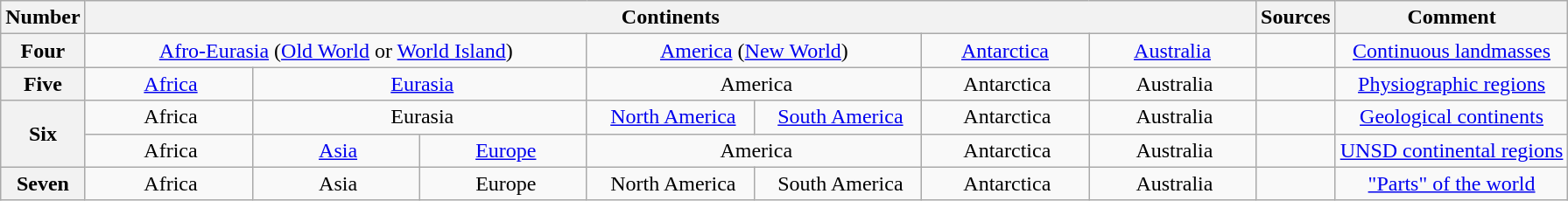<table class="wikitable sortable" style="text-align:center;">
<tr>
<th style="text-align:center;">Number</th>
<th style="text-align:center;" colspan="7" class="unsortable">Continents</th>
<th style="text-align:center;" class="unsortable">Sources</th>
<th style="text-align:center;" class="unsortable">Comment</th>
</tr>
<tr>
<th> Four</th>
<td colspan="3"> <a href='#'>Afro-Eurasia</a> (<a href='#'>Old World</a> or <a href='#'>World Island</a>)</td>
<td colspan="2"> <a href='#'>America</a> (<a href='#'>New World</a>)</td>
<td> <a href='#'>Antarctica</a></td>
<td> <a href='#'>Australia</a></td>
<td></td>
<td><a href='#'>Continuous landmasses</a></td>
</tr>
<tr>
<th> Five</th>
<td> <a href='#'>Africa</a></td>
<td colspan="2"> <a href='#'>Eurasia</a></td>
<td colspan="2"> America</td>
<td> Antarctica</td>
<td> Australia</td>
<td></td>
<td><a href='#'>Physiographic regions</a></td>
</tr>
<tr>
<th rowspan="2"> Six</th>
<td> Africa</td>
<td colspan="2"> Eurasia</td>
<td> <a href='#'>North America</a></td>
<td> <a href='#'>South America</a></td>
<td> Antarctica</td>
<td> Australia</td>
<td></td>
<td><a href='#'>Geological continents</a></td>
</tr>
<tr>
<td> Africa</td>
<td> <a href='#'>Asia</a></td>
<td> <a href='#'>Europe</a></td>
<td colspan="2"> America</td>
<td> Antarctica</td>
<td> Australia</td>
<td></td>
<td><a href='#'>UNSD continental regions</a></td>
</tr>
<tr>
<th> Seven</th>
<td width=120px> Africa</td>
<td width=120px> Asia</td>
<td width=120px> Europe</td>
<td width=120px> North America</td>
<td width=120px> South America</td>
<td width=120px> Antarctica</td>
<td width=120px> Australia</td>
<td></td>
<td><a href='#'>"Parts" of the world</a></td>
</tr>
</table>
